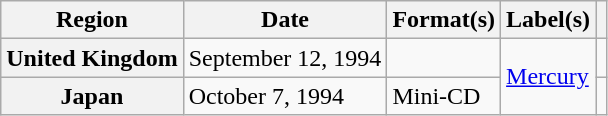<table class="wikitable plainrowheaders">
<tr>
<th scope="col">Region</th>
<th scope="col">Date</th>
<th scope="col">Format(s)</th>
<th scope="col">Label(s)</th>
<th scope="col"></th>
</tr>
<tr>
<th scope="row">United Kingdom</th>
<td>September 12, 1994</td>
<td></td>
<td rowspan="2"><a href='#'>Mercury</a></td>
<td></td>
</tr>
<tr>
<th scope="row">Japan</th>
<td>October 7, 1994</td>
<td>Mini-CD</td>
<td></td>
</tr>
</table>
